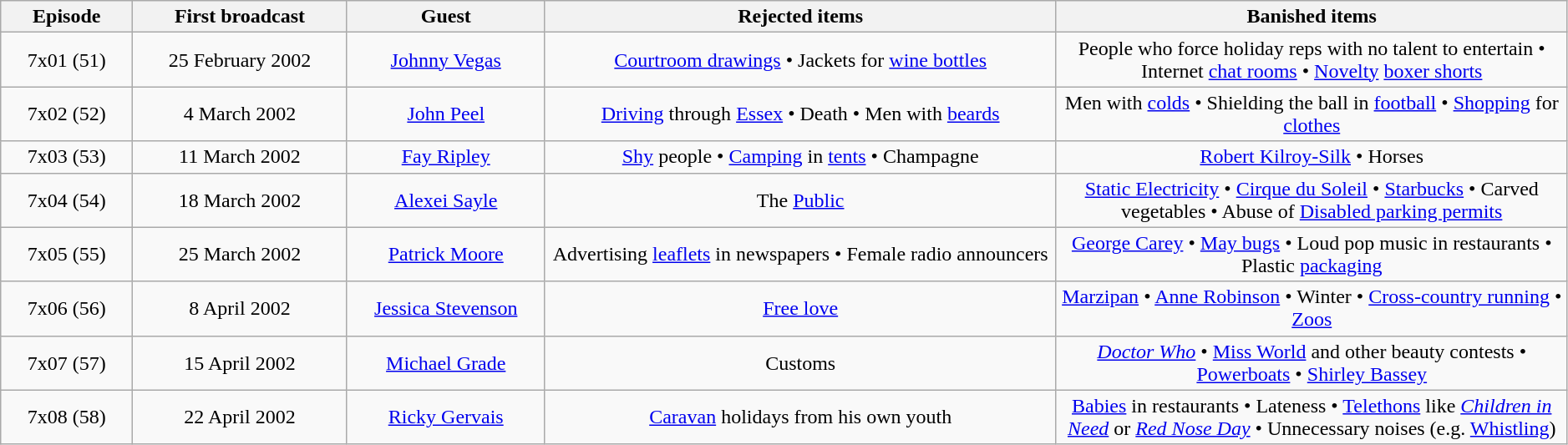<table class="wikitable"  style="width:99%; left:0 auto; text-align:center;">
<tr>
<th style="width:8%;">Episode</th>
<th style="width:13%;">First broadcast</th>
<th style="width:12%;">Guest</th>
<th style="width:31%;">Rejected items</th>
<th style="width:31%;">Banished items</th>
</tr>
<tr>
<td>7x01 (51)</td>
<td>25 February 2002</td>
<td><a href='#'>Johnny Vegas</a></td>
<td><a href='#'>Courtroom drawings</a> • Jackets for <a href='#'>wine bottles</a></td>
<td>People who force holiday reps with no talent to entertain • Internet <a href='#'>chat rooms</a> • <a href='#'>Novelty</a> <a href='#'>boxer shorts</a></td>
</tr>
<tr>
<td>7x02 (52)</td>
<td>4 March 2002</td>
<td><a href='#'>John Peel</a></td>
<td><a href='#'>Driving</a> through <a href='#'>Essex</a> • Death • Men with <a href='#'>beards</a></td>
<td>Men with <a href='#'>colds</a> • Shielding the ball in <a href='#'>football</a> • <a href='#'>Shopping</a> for <a href='#'>clothes</a></td>
</tr>
<tr>
<td>7x03 (53)</td>
<td>11 March 2002</td>
<td><a href='#'>Fay Ripley</a></td>
<td><a href='#'>Shy</a> people • <a href='#'>Camping</a> in <a href='#'>tents</a> • Champagne</td>
<td><a href='#'>Robert Kilroy-Silk</a> • Horses</td>
</tr>
<tr>
<td>7x04 (54)</td>
<td>18 March 2002</td>
<td><a href='#'>Alexei Sayle</a></td>
<td>The <a href='#'>Public</a></td>
<td><a href='#'>Static Electricity</a> • <a href='#'>Cirque du Soleil</a> • <a href='#'>Starbucks</a> • Carved vegetables • Abuse of <a href='#'>Disabled parking permits</a></td>
</tr>
<tr>
<td>7x05 (55)</td>
<td>25 March 2002</td>
<td><a href='#'>Patrick Moore</a></td>
<td>Advertising <a href='#'>leaflets</a> in newspapers • Female radio announcers</td>
<td><a href='#'>George Carey</a> • <a href='#'>May bugs</a> • Loud pop music in restaurants • Plastic <a href='#'>packaging</a></td>
</tr>
<tr>
<td>7x06 (56)</td>
<td>8 April 2002</td>
<td><a href='#'>Jessica Stevenson</a></td>
<td><a href='#'>Free love</a></td>
<td><a href='#'>Marzipan</a> • <a href='#'>Anne Robinson</a> • Winter • <a href='#'>Cross-country running</a> • <a href='#'>Zoos</a></td>
</tr>
<tr>
<td>7x07 (57)</td>
<td>15 April 2002</td>
<td><a href='#'>Michael Grade</a></td>
<td>Customs</td>
<td><em><a href='#'>Doctor Who</a></em> • <a href='#'>Miss World</a> and other beauty contests • <a href='#'>Powerboats</a> • <a href='#'>Shirley Bassey</a></td>
</tr>
<tr>
<td>7x08 (58)</td>
<td>22 April 2002</td>
<td><a href='#'>Ricky Gervais</a></td>
<td><a href='#'>Caravan</a> holidays from his own youth</td>
<td><a href='#'>Babies</a> in restaurants • Lateness • <a href='#'>Telethons</a> like <em><a href='#'>Children in Need</a></em> or <em><a href='#'>Red Nose Day</a></em> • Unnecessary noises (e.g. <a href='#'>Whistling</a>)</td>
</tr>
</table>
